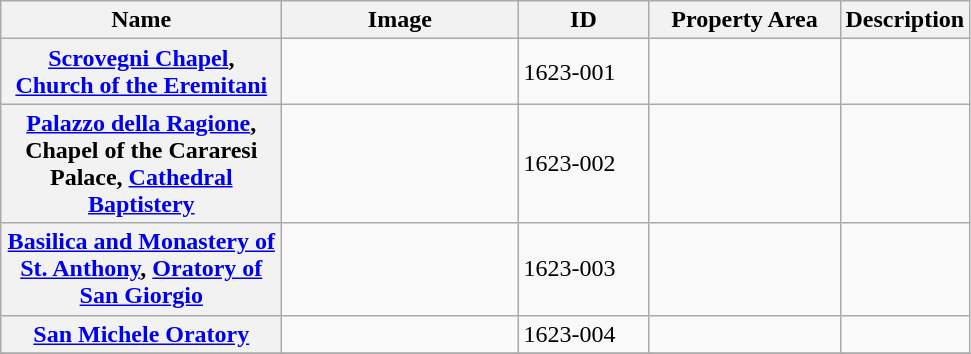<table class="wikitable sortable plainrowheaders" |->
<tr>
<th style="width:180px;" scope="col">Name</th>
<th class="unsortable" style="width:150px;" scope="col">Image</th>
<th style="width:80px;" scope="col">ID</th>
<th style="width:120px;" scope="col">Property Area</th>
<th scope="col" class="unsortable">Description</th>
</tr>
<tr>
<th scope="row"><a href='#'>Scrovegni Chapel</a>, <a href='#'>Church of the Eremitani</a></th>
<td></td>
<td>1623-001</td>
<td></td>
<td></td>
</tr>
<tr>
<th scope="row"><a href='#'>Palazzo della Ragione</a>, Chapel of the Cararesi Palace, <a href='#'>Cathedral Baptistery</a></th>
<td></td>
<td>1623-002</td>
<td></td>
<td></td>
</tr>
<tr>
<th scope="row"><a href='#'>Basilica and Monastery of St. Anthony</a>, <a href='#'>Oratory of San Giorgio</a></th>
<td></td>
<td>1623-003</td>
<td></td>
<td></td>
</tr>
<tr>
<th scope="row"><a href='#'>San Michele Oratory</a></th>
<td></td>
<td>1623-004</td>
<td></td>
<td></td>
</tr>
<tr>
</tr>
</table>
